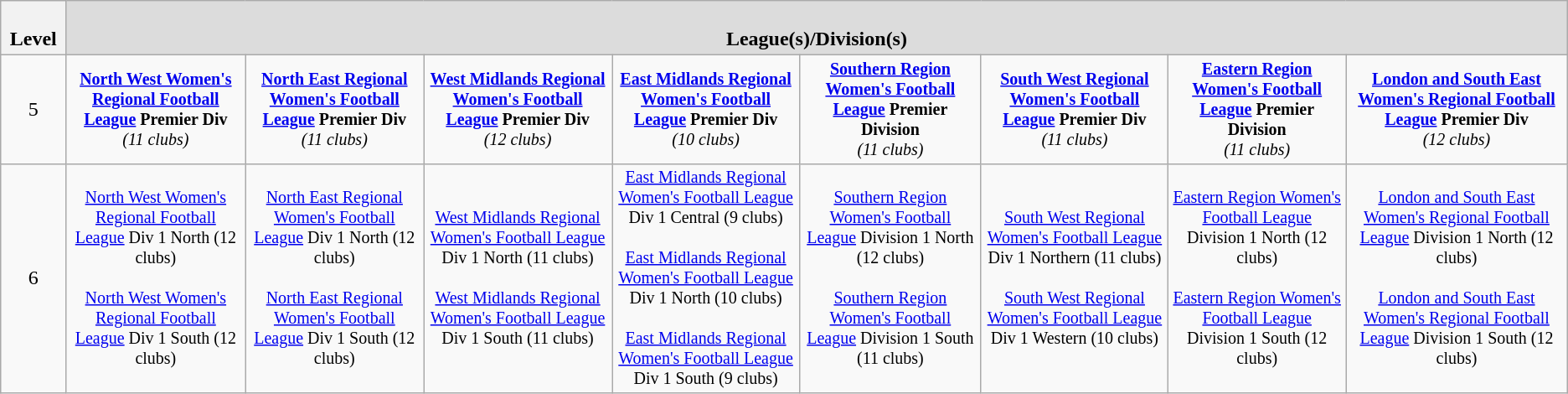<table class="wikitable" style="text-align: center;">
<tr>
<th style="width:4%;"><br>Level</th>
<th colspan="8" style="width:92%;background-color: Gainsboro"><br>League(s)/Division(s)</th>
</tr>
<tr>
<td>5</td>
<td colspan="1" style="font-size: smaller;"><strong><a href='#'>North West Women's Regional Football League</a> Premier Div</strong><br><em>(11 clubs)</em></td>
<td colspan="1" style="font-size: smaller;"><strong><a href='#'>North East Regional Women's Football League</a> Premier Div</strong><br><em>(11 clubs)</em></td>
<td colspan="1" style="font-size: smaller;"><strong><a href='#'>West Midlands Regional Women's Football League</a> Premier Div</strong><br><em>(12 clubs)</em></td>
<td colspan="1" style="font-size: smaller;"><strong><a href='#'>East Midlands Regional Women's Football League</a> Premier Div</strong><br><em>(10 clubs)</em></td>
<td colspan="1" style="font-size: smaller;"><strong><a href='#'>Southern Region Women's Football League</a> Premier Division</strong><br><em>(11 clubs)</em></td>
<td colspan="1" style="font-size: smaller;"><strong><a href='#'>South West Regional Women's Football League</a> Premier Div</strong><br><em>(11 clubs)</em></td>
<td colspan="1" style="font-size: smaller;"><strong><a href='#'>Eastern Region Women's Football League</a> Premier Division</strong><br><em>(11 clubs)</em></td>
<td colspan="1" style="font-size: smaller;"><strong><a href='#'>London and South East Women's Regional Football League</a> Premier Div</strong><br><em>(12 clubs)</em></td>
</tr>
<tr>
<td>6</td>
<td colspan="1" style="font-size: smaller;"><a href='#'>North West Women's Regional Football League</a> Div 1 North (12 clubs)<br><br><a href='#'>North West Women's Regional Football League</a> Div 1 South (12 clubs)</td>
<td colspan="1" style="font-size: smaller;"><a href='#'>North East Regional Women's Football League</a> Div 1 North (12 clubs)<br><br><a href='#'>North East Regional Women's Football League</a> Div 1 South (12 clubs)</td>
<td colspan="1" style="font-size: smaller;"><a href='#'>West Midlands Regional Women's Football League</a> Div 1 North (11 clubs)<br><br><a href='#'>West Midlands Regional Women's Football League</a> Div 1 South (11 clubs)</td>
<td colspan="1" style="font-size: smaller;"><a href='#'>East Midlands Regional Women's Football League</a> Div 1 Central (9 clubs)<br><br><a href='#'>East Midlands Regional Women's Football League</a> Div 1 North (10 clubs)<br><br><a href='#'>East Midlands Regional Women's Football League</a> Div 1 South (9 clubs)</td>
<td colspan="1" style="font-size: smaller;"><a href='#'>Southern Region Women's Football League</a> Division 1 North (12 clubs)<br><br><a href='#'>Southern Region Women's Football League</a> Division 1 South (11 clubs)</td>
<td colspan="1" style="font-size: smaller;"><a href='#'>South West Regional Women's Football League</a> Div 1 Northern (11 clubs)<br><br><a href='#'>South West Regional Women's Football League</a> Div 1 Western (10 clubs)</td>
<td colspan="1" style="font-size: smaller;"><a href='#'>Eastern Region Women's Football League</a> Division 1 North (12 clubs)<br><br><a href='#'>Eastern Region Women's Football League</a> Division 1 South (12 clubs)</td>
<td colspan="1" style="font-size: smaller;"><a href='#'>London and South East Women's Regional Football League</a> Division 1 North (12 clubs)<br><br><a href='#'>London and South East Women's Regional Football League</a> Division 1 South (12 clubs)</td>
</tr>
</table>
